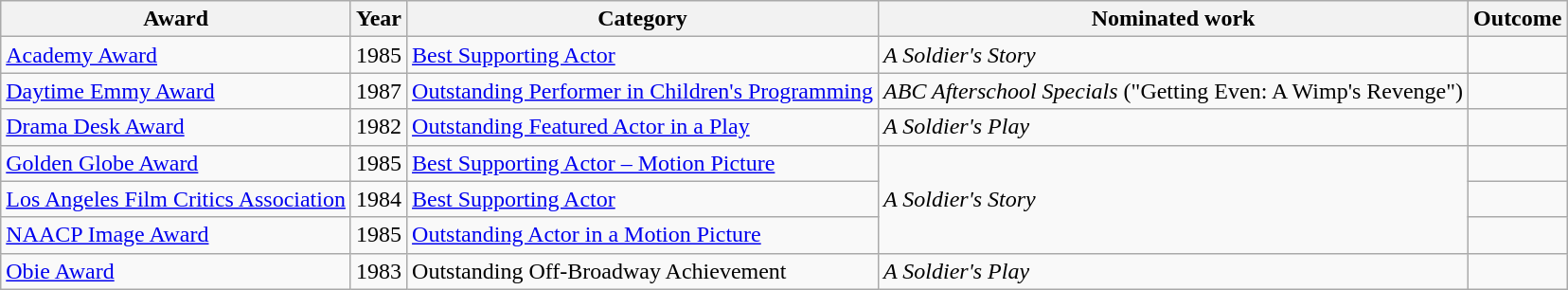<table class="wikitable sortable">
<tr>
<th>Award</th>
<th>Year</th>
<th>Category</th>
<th>Nominated work</th>
<th>Outcome</th>
</tr>
<tr>
<td><a href='#'>Academy Award</a></td>
<td>1985</td>
<td><a href='#'>Best Supporting Actor</a></td>
<td><em>A Soldier's Story</em></td>
<td></td>
</tr>
<tr>
<td><a href='#'>Daytime Emmy Award</a></td>
<td>1987</td>
<td><a href='#'>Outstanding Performer in Children's Programming</a></td>
<td><em>ABC Afterschool Specials</em> ("Getting Even: A Wimp's Revenge")</td>
<td></td>
</tr>
<tr>
<td><a href='#'>Drama Desk Award</a></td>
<td>1982</td>
<td><a href='#'>Outstanding Featured Actor in a Play</a></td>
<td><em>A Soldier's Play</em></td>
<td></td>
</tr>
<tr>
<td><a href='#'>Golden Globe Award</a></td>
<td>1985</td>
<td><a href='#'>Best Supporting Actor – Motion Picture</a></td>
<td rowspan="3"><em>A Soldier's Story</em></td>
<td></td>
</tr>
<tr>
<td><a href='#'>Los Angeles Film Critics Association</a></td>
<td>1984</td>
<td><a href='#'>Best Supporting Actor</a></td>
<td></td>
</tr>
<tr>
<td><a href='#'>NAACP Image Award</a></td>
<td>1985</td>
<td><a href='#'>Outstanding Actor in a Motion Picture</a></td>
<td></td>
</tr>
<tr>
<td><a href='#'>Obie Award</a></td>
<td>1983</td>
<td>Outstanding Off-Broadway Achievement</td>
<td><em>A Soldier's Play</em></td>
<td></td>
</tr>
</table>
